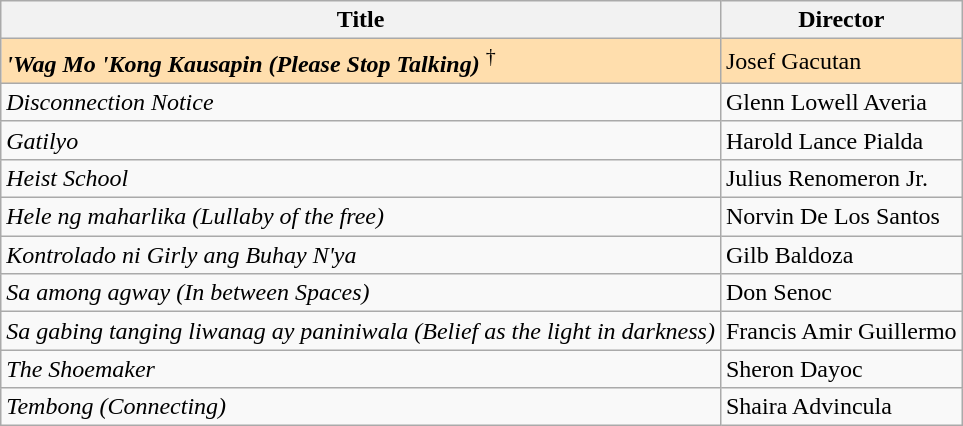<table class="wikitable">
<tr>
<th>Title</th>
<th>Director</th>
</tr>
<tr style="background:#FFDEAD;">
<td><strong><em>'Wag Mo 'Kong Kausapin (Please Stop Talking)</em></strong> <sup>†</sup></td>
<td>Josef Gacutan</td>
</tr>
<tr>
<td><em>Disconnection Notice</em></td>
<td>Glenn Lowell Averia</td>
</tr>
<tr>
<td><em>Gatilyo</em></td>
<td>Harold Lance Pialda</td>
</tr>
<tr>
<td><em>Heist School</em></td>
<td>Julius Renomeron Jr.</td>
</tr>
<tr>
<td><em>Hele ng maharlika (Lullaby of the free)</em></td>
<td>Norvin De Los Santos</td>
</tr>
<tr>
<td><em>Kontrolado ni Girly ang Buhay N'ya</em></td>
<td>Gilb Baldoza</td>
</tr>
<tr>
<td><em>Sa among agway (In between Spaces)</em></td>
<td>Don Senoc</td>
</tr>
<tr>
<td><em>Sa gabing tanging liwanag ay paniniwala (Belief as the light in darkness)</em></td>
<td>Francis Amir Guillermo</td>
</tr>
<tr>
<td><em>The Shoemaker</em></td>
<td>Sheron Dayoc</td>
</tr>
<tr>
<td><em>Tembong (Connecting)</em></td>
<td>Shaira Advincula</td>
</tr>
</table>
